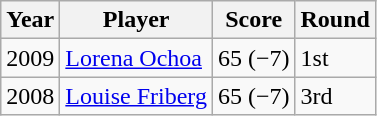<table class="wikitable">
<tr>
<th>Year</th>
<th>Player</th>
<th>Score</th>
<th>Round</th>
</tr>
<tr>
<td>2009</td>
<td><a href='#'>Lorena Ochoa</a></td>
<td>65 (−7)</td>
<td>1st</td>
</tr>
<tr>
<td>2008</td>
<td><a href='#'>Louise Friberg</a></td>
<td>65 (−7)</td>
<td>3rd</td>
</tr>
</table>
